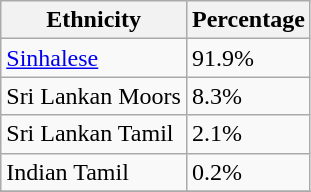<table class="wikitable sortable">
<tr>
<th>Ethnicity</th>
<th>Percentage</th>
</tr>
<tr>
<td><a href='#'>Sinhalese</a></td>
<td>91.9%</td>
</tr>
<tr>
<td>Sri Lankan Moors</td>
<td>8.3%</td>
</tr>
<tr>
<td>Sri Lankan Tamil</td>
<td>2.1%</td>
</tr>
<tr>
<td>Indian Tamil</td>
<td>0.2%</td>
</tr>
<tr>
</tr>
</table>
